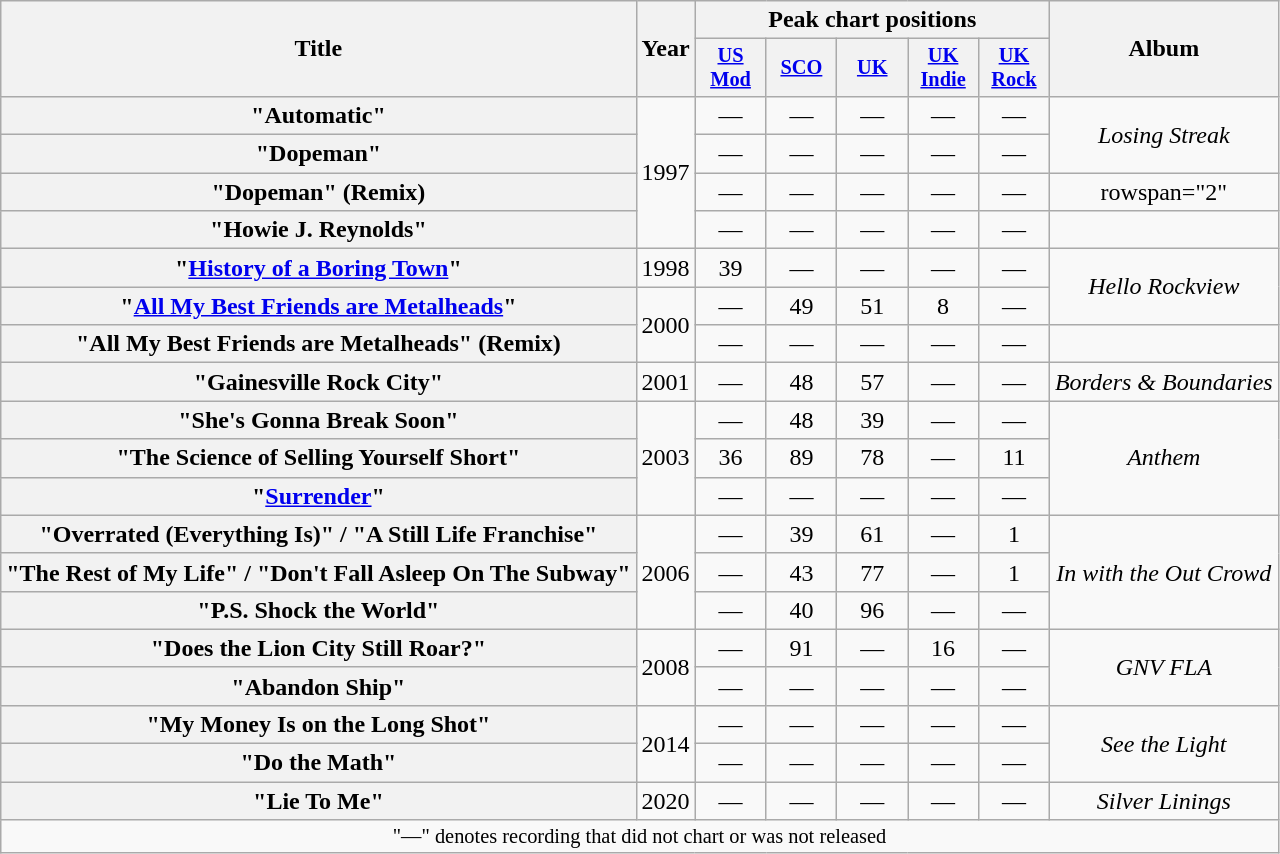<table class="wikitable plainrowheaders" style="text-align:center;">
<tr>
<th scope="col" rowspan="2">Title</th>
<th scope="col" rowspan="2">Year</th>
<th scope="col" colspan="5">Peak chart positions</th>
<th scope="col" rowspan="2">Album</th>
</tr>
<tr>
<th scope="col" style="width:3em;font-size:85%;"><a href='#'>US Mod</a><br></th>
<th scope="col" style="width:3em;font-size:85%;"><a href='#'>SCO</a><br></th>
<th scope="col" style="width:3em;font-size:85%;"><a href='#'>UK</a><br></th>
<th scope="col" style="width:3em;font-size:85%;"><a href='#'>UK<br>Indie</a><br></th>
<th scope="col" style="width:3em;font-size:85%;"><a href='#'>UK<br>Rock</a><br></th>
</tr>
<tr>
<th scope="row">"Automatic"</th>
<td rowspan="4">1997</td>
<td>—</td>
<td>—</td>
<td>—</td>
<td>—</td>
<td>—</td>
<td rowspan="2"><em>Losing Streak</em></td>
</tr>
<tr>
<th scope="row">"Dopeman"</th>
<td>—</td>
<td>—</td>
<td>—</td>
<td>—</td>
<td>—</td>
</tr>
<tr>
<th scope="row">"Dopeman" (Remix)</th>
<td>—</td>
<td>—</td>
<td>—</td>
<td>—</td>
<td>—</td>
<td>rowspan="2" </td>
</tr>
<tr>
<th scope="row">"Howie J. Reynolds"</th>
<td>—</td>
<td>—</td>
<td>—</td>
<td>—</td>
<td>—</td>
</tr>
<tr>
<th scope="row">"<a href='#'>History of a Boring Town</a>"</th>
<td>1998</td>
<td>39</td>
<td>—</td>
<td>—</td>
<td>—</td>
<td>—</td>
<td rowspan="2"><em>Hello Rockview</em></td>
</tr>
<tr>
<th scope="row">"<a href='#'>All My Best Friends are Metalheads</a>"</th>
<td rowspan="2">2000</td>
<td>—</td>
<td>49</td>
<td>51</td>
<td>8</td>
<td>—</td>
</tr>
<tr>
<th scope="row">"All My Best Friends are Metalheads" (Remix)</th>
<td>—</td>
<td>—</td>
<td>—</td>
<td>—</td>
<td>—</td>
<td></td>
</tr>
<tr>
<th scope="row">"Gainesville Rock City"</th>
<td>2001</td>
<td>—</td>
<td>48</td>
<td>57</td>
<td>—</td>
<td>—</td>
<td><em>Borders & Boundaries</em></td>
</tr>
<tr>
<th scope="row">"She's Gonna Break Soon"</th>
<td rowspan="3">2003</td>
<td>—</td>
<td>48</td>
<td>39</td>
<td>—</td>
<td>—</td>
<td rowspan="3"><em>Anthem</em></td>
</tr>
<tr>
<th scope="row">"The Science of Selling Yourself Short"</th>
<td>36</td>
<td>89</td>
<td>78</td>
<td>—</td>
<td>11</td>
</tr>
<tr>
<th scope="row">"<a href='#'>Surrender</a>"</th>
<td>—</td>
<td>—</td>
<td>—</td>
<td>—</td>
<td>—</td>
</tr>
<tr>
<th scope="row">"Overrated (Everything Is)" / "A Still Life Franchise"</th>
<td rowspan="3">2006</td>
<td>—</td>
<td>39</td>
<td>61</td>
<td>—</td>
<td>1</td>
<td rowspan="3"><em>In with the Out Crowd</em></td>
</tr>
<tr>
<th scope="row">"The Rest of My Life" / "Don't Fall Asleep On The Subway"</th>
<td>—</td>
<td>43</td>
<td>77</td>
<td>—</td>
<td>1</td>
</tr>
<tr>
<th scope="row">"P.S. Shock the World"</th>
<td>—</td>
<td>40</td>
<td>96</td>
<td>—</td>
<td>—</td>
</tr>
<tr>
<th scope="row">"Does the Lion City Still Roar?"</th>
<td rowspan="2">2008</td>
<td>—</td>
<td>91</td>
<td>—</td>
<td>16</td>
<td>—</td>
<td rowspan="2"><em>GNV FLA</em></td>
</tr>
<tr>
<th scope="row">"Abandon Ship"</th>
<td>—</td>
<td>—</td>
<td>—</td>
<td>—</td>
<td>—</td>
</tr>
<tr>
<th scope="row">"My Money Is on the Long Shot"</th>
<td rowspan="2">2014</td>
<td>—</td>
<td>—</td>
<td>—</td>
<td>—</td>
<td>—</td>
<td rowspan="2"><em>See the Light</em></td>
</tr>
<tr>
<th scope="row">"Do the Math"</th>
<td>—</td>
<td>—</td>
<td>—</td>
<td>—</td>
<td>—</td>
</tr>
<tr>
<th scope="row">"Lie To Me"</th>
<td>2020</td>
<td>—</td>
<td>—</td>
<td>—</td>
<td>—</td>
<td>—</td>
<td><em>Silver Linings</em></td>
</tr>
<tr>
<td colspan="18" style="text-align:center; font-size:85%;">"—" denotes recording that did not chart or was not released</td>
</tr>
</table>
